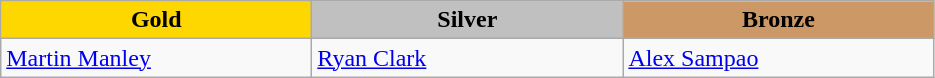<table class="wikitable" style="text-align:left">
<tr align="center">
<td width=200 bgcolor=gold><strong>Gold</strong></td>
<td width=200 bgcolor=silver><strong>Silver</strong></td>
<td width=200 bgcolor=CC9966><strong>Bronze</strong></td>
</tr>
<tr>
<td><a href='#'>Martin Manley</a><br></td>
<td><a href='#'>Ryan Clark</a><br></td>
<td><a href='#'>Alex Sampao</a><br></td>
</tr>
</table>
